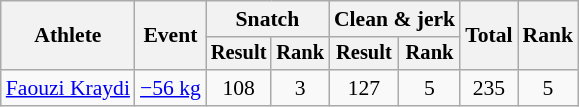<table class="wikitable" style="font-size:90%">
<tr>
<th rowspan="2">Athlete</th>
<th rowspan="2">Event</th>
<th colspan="2">Snatch</th>
<th colspan="2">Clean & jerk</th>
<th rowspan="2">Total</th>
<th rowspan="2">Rank</th>
</tr>
<tr style="font-size:95%">
<th>Result</th>
<th>Rank</th>
<th>Result</th>
<th>Rank</th>
</tr>
<tr align=center>
<td align=left><a href='#'>Faouzi Kraydi</a></td>
<td align=left><a href='#'>−56 kg</a></td>
<td>108</td>
<td>3</td>
<td>127</td>
<td>5</td>
<td>235</td>
<td>5</td>
</tr>
</table>
